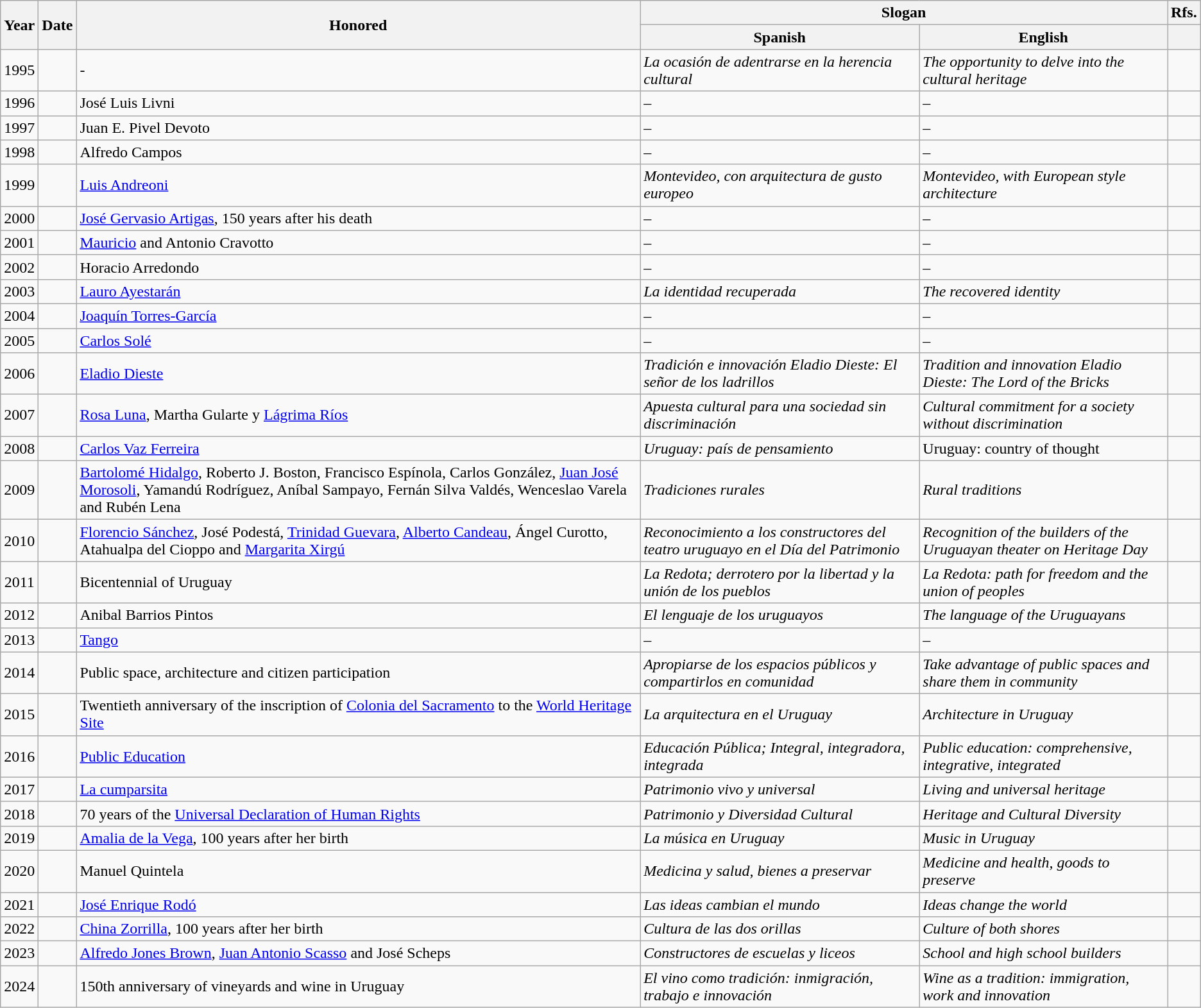<table class="wikitable sortable" style="text-align:right;">
<tr>
<th rowspan="2">Year</th>
<th rowspan="2">Date</th>
<th rowspan="2">Honored</th>
<th colspan="2">Slogan</th>
<th>Rfs.</th>
</tr>
<tr>
<th class="unsortable">Spanish</th>
<th>English</th>
<th></th>
</tr>
<tr>
<td style="text-align: center">1995</td>
<td style="text-align: center"></td>
<td style="text-align:left">-</td>
<td align="left"><em>La ocasión de adentrarse en la herencia cultural</em></td>
<td align="left"><em>The opportunity to delve into the cultural heritage</em></td>
<td></td>
</tr>
<tr>
<td style="text-align: center">1996</td>
<td style="text-align: center"></td>
<td style="text-align:left">José Luis Livni</td>
<td align="left">–</td>
<td align="left">–</td>
<td></td>
</tr>
<tr>
<td style="text-align: center">1997</td>
<td style="text-align: center"></td>
<td style="text-align:left">Juan E. Pivel Devoto</td>
<td align="left">–</td>
<td align="left">–</td>
<td></td>
</tr>
<tr>
<td style="text-align: center">1998</td>
<td style="text-align: center"></td>
<td style="text-align:left">Alfredo Campos</td>
<td align="left">–</td>
<td align="left">–</td>
<td></td>
</tr>
<tr>
<td style="text-align: center">1999</td>
<td style="text-align: center"></td>
<td style="text-align:left"><a href='#'>Luis Andreoni</a></td>
<td style="text-align:left"><em>Montevideo, con arquitectura de gusto europeo</em></td>
<td style="text-align:left"><em>Montevideo, with European style architecture</em></td>
<td></td>
</tr>
<tr>
<td style="text-align: center">2000</td>
<td style="text-align: center"></td>
<td style="text-align:left"><a href='#'>José Gervasio Artigas</a>, 150 years after his death</td>
<td style="text-align:left">–</td>
<td style="text-align:left">–</td>
<td></td>
</tr>
<tr>
<td style="text-align: center">2001</td>
<td style="text-align: center"></td>
<td style="text-align:left"><a href='#'>Mauricio</a> and Antonio Cravotto</td>
<td style="text-align:left">–</td>
<td style="text-align:left">–</td>
<td></td>
</tr>
<tr>
<td style="text-align: center">2002</td>
<td style="text-align: center"></td>
<td style="text-align:left">Horacio Arredondo</td>
<td style="text-align:left">–</td>
<td style="text-align:left">–</td>
<td></td>
</tr>
<tr>
<td style="text-align: center">2003</td>
<td style="text-align: center"></td>
<td style="text-align:left"><a href='#'>Lauro Ayestarán</a></td>
<td style="text-align:left"><em>La identidad recuperada</em></td>
<td style="text-align:left"><em>The recovered identity</em></td>
<td></td>
</tr>
<tr>
<td style="text-align: center">2004</td>
<td style="text-align: center"></td>
<td style="text-align:left"><a href='#'>Joaquín Torres-García</a></td>
<td style="text-align:left">–</td>
<td style="text-align:left">–</td>
<td></td>
</tr>
<tr>
<td style="text-align: center">2005</td>
<td style="text-align: center"></td>
<td style="text-align:left"><a href='#'>Carlos Solé</a></td>
<td style="text-align:left">–</td>
<td style="text-align:left">–</td>
<td></td>
</tr>
<tr>
<td style="text-align: center">2006</td>
<td style="text-align: center"></td>
<td style="text-align:left"><a href='#'>Eladio Dieste</a></td>
<td align="left"><em>Tradición e innovación Eladio Dieste: El señor de los ladrillos</em></td>
<td align="left"><em>Tradition and innovation Eladio Dieste: The Lord of the Bricks</em></td>
<td></td>
</tr>
<tr>
<td style="text-align: center">2007</td>
<td style="text-align: center"></td>
<td style="text-align:left"><a href='#'>Rosa Luna</a>, Martha Gularte y <a href='#'>Lágrima Ríos</a></td>
<td align="left"><em>Apuesta cultural para una sociedad sin discriminación</em></td>
<td align="left"><em>Cultural commitment for a society without discrimination</em></td>
<td></td>
</tr>
<tr>
<td style="text-align: center">2008</td>
<td style="text-align: center"></td>
<td style="text-align:left"><a href='#'>Carlos Vaz Ferreira</a></td>
<td align="left"><em>Uruguay: país de pensamiento</em></td>
<td align="left">Uruguay: country of thought</td>
<td></td>
</tr>
<tr>
<td style="text-align: center">2009</td>
<td style="text-align: center"></td>
<td style="text-align:left"><a href='#'>Bartolomé Hidalgo</a>, Roberto J. Boston, Francisco Espínola, Carlos González, <a href='#'>Juan José Morosoli</a>, Yamandú Rodríguez, Aníbal Sampayo, Fernán Silva Valdés, Wenceslao Varela and Rubén Lena</td>
<td align="left"><em>Tradiciones rurales</em></td>
<td align="left"><em>Rural traditions</em></td>
<td></td>
</tr>
<tr>
<td style="text-align: center">2010</td>
<td style="text-align: center"></td>
<td style="text-align:left"><a href='#'>Florencio Sánchez</a>, José Podestá, <a href='#'>Trinidad Guevara</a>, <a href='#'>Alberto Candeau</a>, Ángel Curotto, Atahualpa del Cioppo and <a href='#'>Margarita Xirgú</a></td>
<td align="left"><em>Reconocimiento a los constructores del teatro uruguayo en el Día del Patrimonio</em></td>
<td align="left"><em>Recognition of the builders of the Uruguayan theater on Heritage Day</em></td>
<td></td>
</tr>
<tr>
<td style="text-align: center">2011</td>
<td style="text-align: center"></td>
<td data-sort-value="Germany" style="text-align:left">Bicentennial of Uruguay</td>
<td align="left"><em>La Redota; derrotero por la libertad y la unión de los pueblos</em></td>
<td align="left"><em>La Redota: path for freedom and the union of peoples</em></td>
<td></td>
</tr>
<tr>
<td style="text-align: center">2012</td>
<td style="text-align: center"></td>
<td style="text-align:left">Anibal Barrios Pintos</td>
<td align="left"><em>El lenguaje de los uruguayos</em></td>
<td align="left"><em>The language of the Uruguayans</em></td>
<td></td>
</tr>
<tr>
<td style="text-align: center">2013</td>
<td style="text-align: center"></td>
<td style="text-align:left"><a href='#'>Tango</a></td>
<td align="left">–</td>
<td align="left">–</td>
<td></td>
</tr>
<tr>
<td style="text-align: center">2014</td>
<td style="text-align: center"></td>
<td style="text-align:left">Public space, architecture and citizen participation</td>
<td align="left"><em>Apropiarse de los espacios públicos y compartirlos en comunidad</em></td>
<td align="left"><em>Take advantage of public spaces and share them in community</em></td>
<td></td>
</tr>
<tr>
<td style="text-align: center">2015</td>
<td style="text-align: center"></td>
<td style="text-align:left">Twentieth anniversary of the inscription of <a href='#'>Colonia del Sacramento</a> to the <a href='#'>World Heritage Site</a></td>
<td align="left"><em>La arquitectura en el Uruguay</em></td>
<td align="left"><em>Architecture in Uruguay</em></td>
<td></td>
</tr>
<tr>
<td style="text-align: center">2016</td>
<td style="text-align: center"></td>
<td style="text-align:left"><a href='#'>Public Education</a></td>
<td align="left"><em>Educación Pública; Integral, integradora, integrada</em></td>
<td align="left"><em>Public education: comprehensive, integrative, integrated</em></td>
<td></td>
</tr>
<tr>
<td style="text-align: center">2017</td>
<td style="text-align: center"></td>
<td style="text-align:left"><a href='#'>La cumparsita</a></td>
<td align="left"><em>Patrimonio vivo y universal</em></td>
<td align="left"><em>Living and universal heritage</em></td>
<td></td>
</tr>
<tr>
<td style="text-align: center">2018</td>
<td style="text-align: center"></td>
<td style="text-align:left">70 years of the <a href='#'>Universal Declaration of Human Rights</a></td>
<td align="left"><em>Patrimonio y Diversidad Cultural</em></td>
<td align="left"><em>Heritage and Cultural Diversity</em></td>
<td></td>
</tr>
<tr>
<td style="text-align: center">2019</td>
<td style="text-align: center"></td>
<td style="text-align:left"><a href='#'>Amalia de la Vega</a>, 100 years after her birth</td>
<td align="left"><em>La música en Uruguay</em></td>
<td align="left"><em>Music in Uruguay</em></td>
<td></td>
</tr>
<tr>
<td style="text-align: center">2020</td>
<td style="text-align: center"></td>
<td style="text-align:left">Manuel Quintela</td>
<td align="left"><em>Medicina y salud, bienes a preservar</em></td>
<td align="left"><em>Medicine and health, goods to preserve</em></td>
<td></td>
</tr>
<tr>
<td style="text-align: center">2021</td>
<td style="text-align: center"></td>
<td style="text-align:left"><a href='#'>José Enrique Rodó</a></td>
<td align="left"><em>Las ideas cambian el mundo</em></td>
<td align="left"><em>Ideas change the world</em></td>
<td></td>
</tr>
<tr>
<td style="text-align: center">2022</td>
<td style="text-align: center"></td>
<td style="text-align: left"><a href='#'>China Zorrilla</a>, 100 years after her birth</td>
<td align="left"><em>Cultura de las dos orillas</em></td>
<td align="left"><em>Culture of both shores</em></td>
<td></td>
</tr>
<tr>
<td style="text-align: center">2023</td>
<td style="text-align: center"></td>
<td style="text-align: left"><a href='#'>Alfredo Jones Brown</a>, <a href='#'>Juan Antonio Scasso</a> and José Scheps</td>
<td align="left"><em>Constructores de escuelas y liceos</em></td>
<td align="left"><em>School and high school builders</em></td>
<td></td>
</tr>
<tr>
<td style="text-align: center">2024</td>
<td style="text-align: center"></td>
<td style="text-align: left">150th anniversary of vineyards and wine in Uruguay</td>
<td align="left"><em>El vino como tradición: inmigración, trabajo e innovación</em></td>
<td align="left"><em>Wine as a tradition: immigration, work and innovation</em></td>
<td></td>
</tr>
</table>
